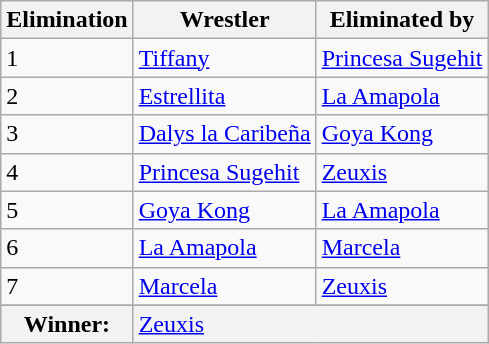<table class="wikitable sortable">
<tr>
<th>Elimination</th>
<th>Wrestler</th>
<th>Eliminated by</th>
</tr>
<tr>
<td>1</td>
<td><a href='#'>Tiffany</a></td>
<td><a href='#'>Princesa Sugehit</a></td>
</tr>
<tr>
<td>2</td>
<td><a href='#'>Estrellita</a></td>
<td><a href='#'>La Amapola</a></td>
</tr>
<tr>
<td>3</td>
<td><a href='#'>Dalys la Caribeña</a></td>
<td><a href='#'>Goya Kong</a></td>
</tr>
<tr>
<td>4</td>
<td><a href='#'>Princesa Sugehit</a></td>
<td><a href='#'>Zeuxis</a></td>
</tr>
<tr>
<td>5</td>
<td><a href='#'>Goya Kong</a></td>
<td><a href='#'>La Amapola</a></td>
</tr>
<tr>
<td>6</td>
<td><a href='#'>La Amapola</a></td>
<td><a href='#'>Marcela</a></td>
</tr>
<tr>
<td>7</td>
<td><a href='#'>Marcela</a></td>
<td><a href='#'>Zeuxis</a></td>
</tr>
<tr>
</tr>
<tr>
<th>Winner:</th>
<td colspan="5" bgcolor="#f2f2f2"><a href='#'>Zeuxis</a></td>
</tr>
</table>
